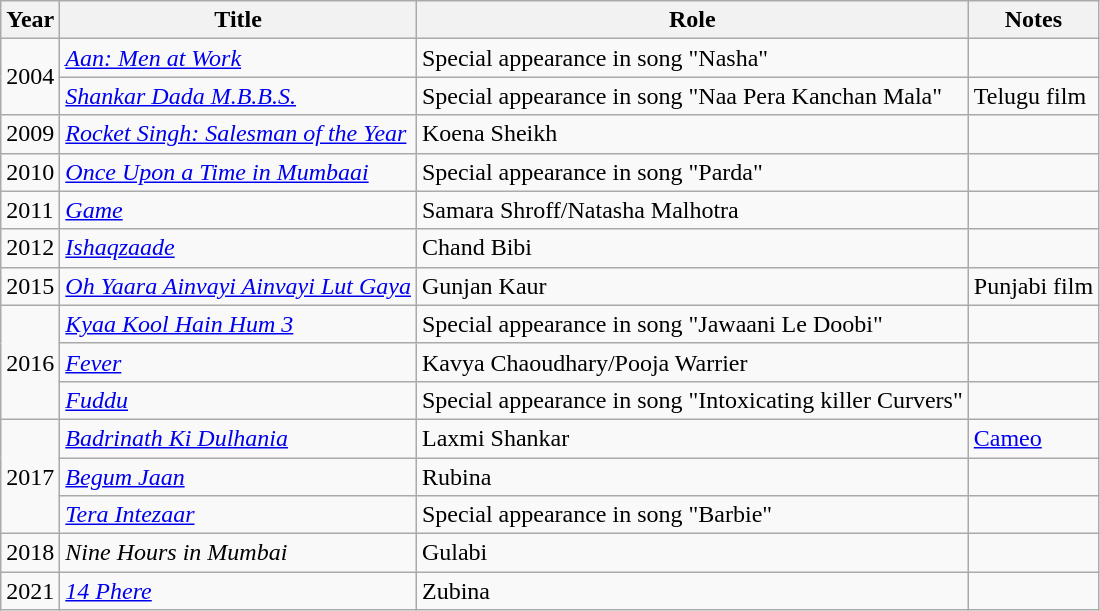<table class="wikitable sortable">
<tr>
<th>Year</th>
<th>Title</th>
<th>Role</th>
<th>Notes</th>
</tr>
<tr>
<td rowspan="2">2004</td>
<td><em><a href='#'>Aan: Men at Work</a></em></td>
<td>Special appearance in song "Nasha"</td>
<td></td>
</tr>
<tr>
<td><em><a href='#'>Shankar Dada M.B.B.S.</a></em></td>
<td>Special appearance in song "Naa Pera Kanchan Mala"</td>
<td>Telugu film</td>
</tr>
<tr>
<td>2009</td>
<td><em><a href='#'>Rocket Singh: Salesman of the Year</a></em></td>
<td>Koena Sheikh</td>
<td></td>
</tr>
<tr>
<td>2010</td>
<td><em><a href='#'>Once Upon a Time in Mumbaai</a></em></td>
<td>Special appearance in song "Parda"</td>
<td></td>
</tr>
<tr>
<td>2011</td>
<td><em><a href='#'>Game</a></em></td>
<td>Samara Shroff/Natasha Malhotra</td>
<td></td>
</tr>
<tr>
<td>2012</td>
<td><em><a href='#'>Ishaqzaade</a></em></td>
<td>Chand Bibi</td>
<td></td>
</tr>
<tr>
<td>2015</td>
<td><em><a href='#'>Oh Yaara Ainvayi Ainvayi Lut Gaya</a></em></td>
<td>Gunjan Kaur</td>
<td>Punjabi film</td>
</tr>
<tr>
<td rowspan="3">2016</td>
<td><em><a href='#'>Kyaa Kool Hain Hum 3</a></em></td>
<td>Special appearance in song "Jawaani Le Doobi"</td>
<td></td>
</tr>
<tr>
<td><em><a href='#'>Fever</a></em></td>
<td>Kavya Chaoudhary/Pooja Warrier</td>
<td></td>
</tr>
<tr>
<td><em><a href='#'>Fuddu</a></em></td>
<td>Special appearance in song "Intoxicating killer Curvers"</td>
<td></td>
</tr>
<tr>
<td rowspan="3">2017</td>
<td><em><a href='#'>Badrinath Ki Dulhania</a></em></td>
<td>Laxmi Shankar</td>
<td><a href='#'>Cameo</a></td>
</tr>
<tr>
<td><em><a href='#'>Begum Jaan</a></em></td>
<td>Rubina</td>
<td></td>
</tr>
<tr>
<td><em><a href='#'>Tera Intezaar</a></em></td>
<td>Special appearance in song "Barbie"</td>
<td></td>
</tr>
<tr>
<td>2018</td>
<td><em>Nine Hours in Mumbai</em></td>
<td>Gulabi</td>
<td></td>
</tr>
<tr>
<td>2021</td>
<td><em><a href='#'>14 Phere</a></em></td>
<td>Zubina</td>
<td></td>
</tr>
</table>
